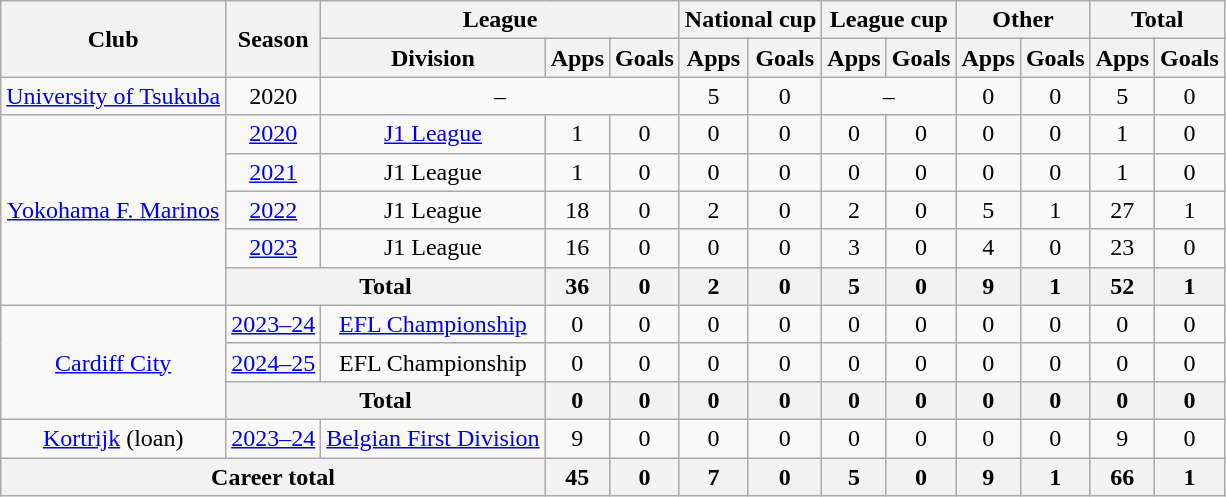<table class="wikitable" style="text-align: center">
<tr>
<th rowspan="2">Club</th>
<th rowspan="2">Season</th>
<th colspan="3">League</th>
<th colspan="2">National cup</th>
<th colspan="2">League cup</th>
<th colspan="2">Other</th>
<th colspan="2">Total</th>
</tr>
<tr>
<th>Division</th>
<th>Apps</th>
<th>Goals</th>
<th>Apps</th>
<th>Goals</th>
<th>Apps</th>
<th>Goals</th>
<th>Apps</th>
<th>Goals</th>
<th>Apps</th>
<th>Goals</th>
</tr>
<tr>
<td><a href='#'>University of Tsukuba</a></td>
<td>2020</td>
<td colspan="3">–</td>
<td>5</td>
<td>0</td>
<td colspan="2">–</td>
<td>0</td>
<td>0</td>
<td>5</td>
<td>0</td>
</tr>
<tr>
<td rowspan="5"><a href='#'>Yokohama F. Marinos</a></td>
<td><a href='#'>2020</a></td>
<td><a href='#'>J1 League</a></td>
<td>1</td>
<td>0</td>
<td>0</td>
<td>0</td>
<td>0</td>
<td>0</td>
<td>0</td>
<td>0</td>
<td>1</td>
<td>0</td>
</tr>
<tr>
<td><a href='#'>2021</a></td>
<td>J1 League</td>
<td>1</td>
<td>0</td>
<td>0</td>
<td>0</td>
<td>0</td>
<td>0</td>
<td>0</td>
<td>0</td>
<td>1</td>
<td>0</td>
</tr>
<tr>
<td><a href='#'>2022</a></td>
<td>J1 League</td>
<td>18</td>
<td>0</td>
<td>2</td>
<td>0</td>
<td>2</td>
<td>0</td>
<td>5</td>
<td>1</td>
<td>27</td>
<td>1</td>
</tr>
<tr>
<td><a href='#'>2023</a></td>
<td>J1 League</td>
<td>16</td>
<td>0</td>
<td>0</td>
<td>0</td>
<td>3</td>
<td>0</td>
<td>4</td>
<td>0</td>
<td>23</td>
<td>0</td>
</tr>
<tr>
<th colspan="2">Total</th>
<th>36</th>
<th>0</th>
<th>2</th>
<th>0</th>
<th>5</th>
<th>0</th>
<th>9</th>
<th>1</th>
<th>52</th>
<th>1</th>
</tr>
<tr>
<td rowspan="3"><a href='#'>Cardiff City</a></td>
<td><a href='#'>2023–24</a></td>
<td><a href='#'>EFL Championship</a></td>
<td>0</td>
<td>0</td>
<td>0</td>
<td>0</td>
<td>0</td>
<td>0</td>
<td>0</td>
<td>0</td>
<td>0</td>
<td>0</td>
</tr>
<tr>
<td><a href='#'>2024–25</a></td>
<td>EFL Championship</td>
<td>0</td>
<td>0</td>
<td>0</td>
<td>0</td>
<td>0</td>
<td>0</td>
<td>0</td>
<td>0</td>
<td>0</td>
<td>0</td>
</tr>
<tr>
<th colspan="2">Total</th>
<th>0</th>
<th>0</th>
<th>0</th>
<th>0</th>
<th>0</th>
<th>0</th>
<th>0</th>
<th>0</th>
<th>0</th>
<th>0</th>
</tr>
<tr>
<td><a href='#'>Kortrijk</a> (loan)</td>
<td><a href='#'>2023–24</a></td>
<td><a href='#'>Belgian First Division</a></td>
<td>9</td>
<td>0</td>
<td>0</td>
<td>0</td>
<td>0</td>
<td>0</td>
<td>0</td>
<td>0</td>
<td>9</td>
<td>0</td>
</tr>
<tr>
<th colspan="3">Career total</th>
<th>45</th>
<th>0</th>
<th>7</th>
<th>0</th>
<th>5</th>
<th>0</th>
<th>9</th>
<th>1</th>
<th>66</th>
<th>1</th>
</tr>
</table>
